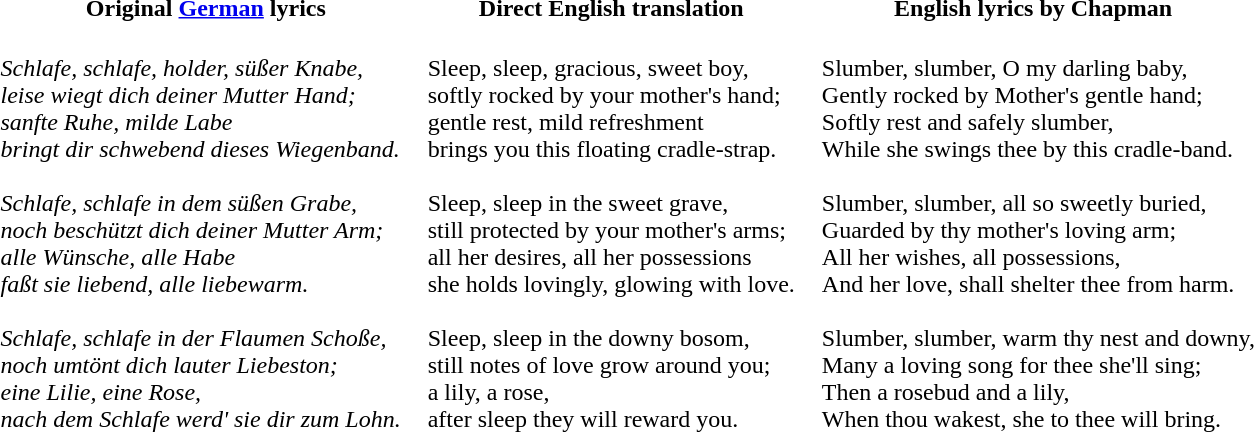<table>
<tr>
<th>Original <a href='#'>German</a> lyrics</th>
<th>Direct English translation</th>
<th>English lyrics by Chapman</th>
</tr>
<tr>
<td style="padding-right: 0.5em;"><br><em>Schlafe, schlafe, holder, süßer Knabe,</em><br>
<em>leise wiegt dich deiner Mutter Hand;</em><br>
<em>sanfte Ruhe, milde Labe</em><br>
<em>bringt dir schwebend dieses Wiegenband.</em><br>
<br>
<em>Schlafe, schlafe in dem süßen Grabe,</em><br>
<em>noch beschützt dich deiner Mutter Arm;</em><br>
<em>alle Wünsche, alle Habe</em><br>
<em>faßt sie liebend, alle liebewarm.</em><br>
<br>
<em>Schlafe, schlafe in der Flaumen Schoße,</em><br>
<em>noch umtönt dich lauter Liebeston;</em><br>
<em>eine Lilie, eine Rose,</em><br>
<em>nach dem Schlafe werd' sie dir zum Lohn.</em></td>
<td style="padding-left: 0.5em; padding-right: 0.5em;"><br>Sleep, sleep, gracious, sweet boy,<br>
softly rocked by your mother's hand;<br>
gentle rest, mild refreshment<br>
brings you this floating cradle-strap.<br>
<br>
Sleep, sleep in the sweet grave,<br>
still protected by your mother's arms;<br>
all her desires, all her possessions<br>
she holds lovingly, glowing with love.<br>
<br>
Sleep, sleep in the downy bosom,<br>
still notes of love grow around you;<br>
a lily, a rose,<br>
after sleep they will reward you.<br></td>
<td style="padding-left: 0.5em;"><br>Slumber, slumber, O my darling baby,<br>
Gently rocked by Mother's gentle hand;<br>
Softly rest and safely slumber,<br>
While she swings thee by this cradle-band.<br>
<br>
Slumber, slumber, all so sweetly buried,<br>
Guarded by thy mother's loving arm;<br>
All her wishes, all possessions,<br>
And her love, shall shelter thee from harm.<br>
<br>
Slumber, slumber, warm thy nest and downy,<br>
Many a loving song for thee she'll sing;<br>
Then a rosebud and a lily,<br>
When thou wakest, she to thee will bring.<br></td>
</tr>
</table>
